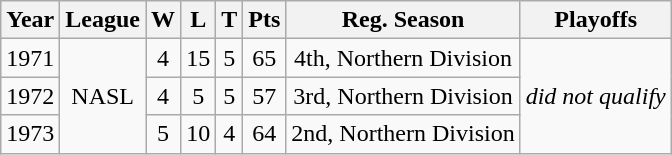<table class="wikitable" style="text-align:center">
<tr>
<th>Year</th>
<th>League</th>
<th>W</th>
<th>L</th>
<th>T</th>
<th>Pts</th>
<th>Reg. Season</th>
<th>Playoffs</th>
</tr>
<tr>
<td>1971</td>
<td rowspan=3>NASL</td>
<td>4</td>
<td>15</td>
<td>5</td>
<td>65</td>
<td>4th, Northern Division</td>
<td rowspan=3><em>did not qualify</em></td>
</tr>
<tr>
<td>1972</td>
<td>4</td>
<td>5</td>
<td>5</td>
<td>57</td>
<td>3rd, Northern Division</td>
</tr>
<tr>
<td>1973</td>
<td>5</td>
<td>10</td>
<td>4</td>
<td>64</td>
<td>2nd, Northern Division</td>
</tr>
</table>
